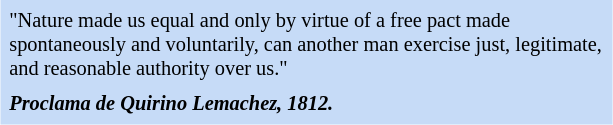<table class="toccolours" style="float: right; margin-left: 1em; margin-right: 2em; font-size: 85%; background:#c6dbf7; color:black; width:30em; max-width: 40%;" cellspacing="5">
<tr>
<td style="text-align: left;">"Nature made us equal and only by virtue of a free pact made spontaneously and voluntarily, can another man exercise just, legitimate, and reasonable authority over us."</td>
</tr>
<tr>
<td style="text-align: left;"><strong><em>Proclama de Quirino Lemachez,<strong> 1812.<em></td>
</tr>
</table>
